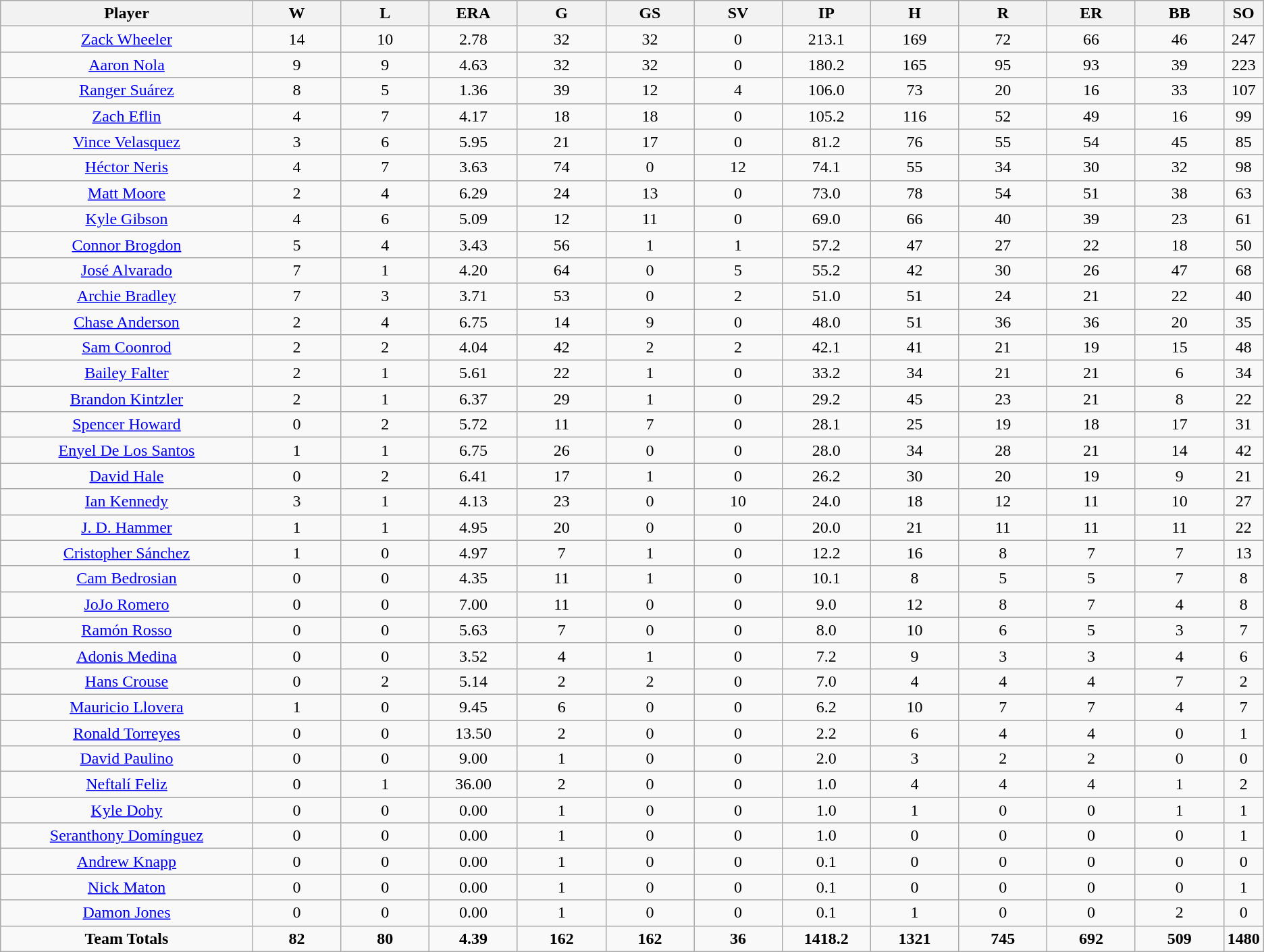<table class=wikitable style="text-align:center">
<tr>
<th bgcolor=#DDDDFF; width="20%">Player</th>
<th bgcolor=#DDDDFF; width="7%">W</th>
<th bgcolor=#DDDDFF; width="7%">L</th>
<th bgcolor=#DDDDFF; width="7%">ERA</th>
<th bgcolor=#DDDDFF; width="7%">G</th>
<th bgcolor=#DDDDFF; width="7%">GS</th>
<th bgcolor=#DDDDFF; width="7%">SV</th>
<th bgcolor=#DDDDFF; width="7%">IP</th>
<th bgcolor=#DDDDFF; width="7%">H</th>
<th bgcolor=#DDDDFF; width="7%">R</th>
<th bgcolor=#DDDDFF; width="7%">ER</th>
<th bgcolor=#DDDDFF; width="7%">BB</th>
<th bgcolor=#DDDDFF; width="7%">SO</th>
</tr>
<tr>
<td><a href='#'>Zack Wheeler</a></td>
<td>14</td>
<td>10</td>
<td>2.78</td>
<td>32</td>
<td>32</td>
<td>0</td>
<td>213.1</td>
<td>169</td>
<td>72</td>
<td>66</td>
<td>46</td>
<td>247</td>
</tr>
<tr>
<td><a href='#'>Aaron Nola</a></td>
<td>9</td>
<td>9</td>
<td>4.63</td>
<td>32</td>
<td>32</td>
<td>0</td>
<td>180.2</td>
<td>165</td>
<td>95</td>
<td>93</td>
<td>39</td>
<td>223</td>
</tr>
<tr>
<td><a href='#'>Ranger Suárez</a></td>
<td>8</td>
<td>5</td>
<td>1.36</td>
<td>39</td>
<td>12</td>
<td>4</td>
<td>106.0</td>
<td>73</td>
<td>20</td>
<td>16</td>
<td>33</td>
<td>107</td>
</tr>
<tr>
<td><a href='#'>Zach Eflin</a></td>
<td>4</td>
<td>7</td>
<td>4.17</td>
<td>18</td>
<td>18</td>
<td>0</td>
<td>105.2</td>
<td>116</td>
<td>52</td>
<td>49</td>
<td>16</td>
<td>99</td>
</tr>
<tr>
<td><a href='#'>Vince Velasquez</a></td>
<td>3</td>
<td>6</td>
<td>5.95</td>
<td>21</td>
<td>17</td>
<td>0</td>
<td>81.2</td>
<td>76</td>
<td>55</td>
<td>54</td>
<td>45</td>
<td>85</td>
</tr>
<tr>
<td><a href='#'>Héctor Neris</a></td>
<td>4</td>
<td>7</td>
<td>3.63</td>
<td>74</td>
<td>0</td>
<td>12</td>
<td>74.1</td>
<td>55</td>
<td>34</td>
<td>30</td>
<td>32</td>
<td>98</td>
</tr>
<tr>
<td><a href='#'>Matt Moore</a></td>
<td>2</td>
<td>4</td>
<td>6.29</td>
<td>24</td>
<td>13</td>
<td>0</td>
<td>73.0</td>
<td>78</td>
<td>54</td>
<td>51</td>
<td>38</td>
<td>63</td>
</tr>
<tr>
<td><a href='#'>Kyle Gibson</a></td>
<td>4</td>
<td>6</td>
<td>5.09</td>
<td>12</td>
<td>11</td>
<td>0</td>
<td>69.0</td>
<td>66</td>
<td>40</td>
<td>39</td>
<td>23</td>
<td>61</td>
</tr>
<tr>
<td><a href='#'>Connor Brogdon</a></td>
<td>5</td>
<td>4</td>
<td>3.43</td>
<td>56</td>
<td>1</td>
<td>1</td>
<td>57.2</td>
<td>47</td>
<td>27</td>
<td>22</td>
<td>18</td>
<td>50</td>
</tr>
<tr>
<td><a href='#'>José Alvarado</a></td>
<td>7</td>
<td>1</td>
<td>4.20</td>
<td>64</td>
<td>0</td>
<td>5</td>
<td>55.2</td>
<td>42</td>
<td>30</td>
<td>26</td>
<td>47</td>
<td>68</td>
</tr>
<tr>
<td><a href='#'>Archie Bradley</a></td>
<td>7</td>
<td>3</td>
<td>3.71</td>
<td>53</td>
<td>0</td>
<td>2</td>
<td>51.0</td>
<td>51</td>
<td>24</td>
<td>21</td>
<td>22</td>
<td>40</td>
</tr>
<tr>
<td><a href='#'>Chase Anderson</a></td>
<td>2</td>
<td>4</td>
<td>6.75</td>
<td>14</td>
<td>9</td>
<td>0</td>
<td>48.0</td>
<td>51</td>
<td>36</td>
<td>36</td>
<td>20</td>
<td>35</td>
</tr>
<tr>
<td><a href='#'>Sam Coonrod</a></td>
<td>2</td>
<td>2</td>
<td>4.04</td>
<td>42</td>
<td>2</td>
<td>2</td>
<td>42.1</td>
<td>41</td>
<td>21</td>
<td>19</td>
<td>15</td>
<td>48</td>
</tr>
<tr>
<td><a href='#'>Bailey Falter</a></td>
<td>2</td>
<td>1</td>
<td>5.61</td>
<td>22</td>
<td>1</td>
<td>0</td>
<td>33.2</td>
<td>34</td>
<td>21</td>
<td>21</td>
<td>6</td>
<td>34</td>
</tr>
<tr>
<td><a href='#'>Brandon Kintzler</a></td>
<td>2</td>
<td>1</td>
<td>6.37</td>
<td>29</td>
<td>1</td>
<td>0</td>
<td>29.2</td>
<td>45</td>
<td>23</td>
<td>21</td>
<td>8</td>
<td>22</td>
</tr>
<tr>
<td><a href='#'>Spencer Howard</a></td>
<td>0</td>
<td>2</td>
<td>5.72</td>
<td>11</td>
<td>7</td>
<td>0</td>
<td>28.1</td>
<td>25</td>
<td>19</td>
<td>18</td>
<td>17</td>
<td>31</td>
</tr>
<tr>
<td><a href='#'>Enyel De Los Santos</a></td>
<td>1</td>
<td>1</td>
<td>6.75</td>
<td>26</td>
<td>0</td>
<td>0</td>
<td>28.0</td>
<td>34</td>
<td>28</td>
<td>21</td>
<td>14</td>
<td>42</td>
</tr>
<tr>
<td><a href='#'>David Hale</a></td>
<td>0</td>
<td>2</td>
<td>6.41</td>
<td>17</td>
<td>1</td>
<td>0</td>
<td>26.2</td>
<td>30</td>
<td>20</td>
<td>19</td>
<td>9</td>
<td>21</td>
</tr>
<tr>
<td><a href='#'>Ian Kennedy</a></td>
<td>3</td>
<td>1</td>
<td>4.13</td>
<td>23</td>
<td>0</td>
<td>10</td>
<td>24.0</td>
<td>18</td>
<td>12</td>
<td>11</td>
<td>10</td>
<td>27</td>
</tr>
<tr>
<td><a href='#'>J. D. Hammer</a></td>
<td>1</td>
<td>1</td>
<td>4.95</td>
<td>20</td>
<td>0</td>
<td>0</td>
<td>20.0</td>
<td>21</td>
<td>11</td>
<td>11</td>
<td>11</td>
<td>22</td>
</tr>
<tr>
<td><a href='#'>Cristopher Sánchez</a></td>
<td>1</td>
<td>0</td>
<td>4.97</td>
<td>7</td>
<td>1</td>
<td>0</td>
<td>12.2</td>
<td>16</td>
<td>8</td>
<td>7</td>
<td>7</td>
<td>13</td>
</tr>
<tr>
<td><a href='#'>Cam Bedrosian</a></td>
<td>0</td>
<td>0</td>
<td>4.35</td>
<td>11</td>
<td>1</td>
<td>0</td>
<td>10.1</td>
<td>8</td>
<td>5</td>
<td>5</td>
<td>7</td>
<td>8</td>
</tr>
<tr>
<td><a href='#'>JoJo Romero</a></td>
<td>0</td>
<td>0</td>
<td>7.00</td>
<td>11</td>
<td>0</td>
<td>0</td>
<td>9.0</td>
<td>12</td>
<td>8</td>
<td>7</td>
<td>4</td>
<td>8</td>
</tr>
<tr>
<td><a href='#'>Ramón Rosso</a></td>
<td>0</td>
<td>0</td>
<td>5.63</td>
<td>7</td>
<td>0</td>
<td>0</td>
<td>8.0</td>
<td>10</td>
<td>6</td>
<td>5</td>
<td>3</td>
<td>7</td>
</tr>
<tr>
<td><a href='#'>Adonis Medina</a></td>
<td>0</td>
<td>0</td>
<td>3.52</td>
<td>4</td>
<td>1</td>
<td>0</td>
<td>7.2</td>
<td>9</td>
<td>3</td>
<td>3</td>
<td>4</td>
<td>6</td>
</tr>
<tr>
<td><a href='#'>Hans Crouse</a></td>
<td>0</td>
<td>2</td>
<td>5.14</td>
<td>2</td>
<td>2</td>
<td>0</td>
<td>7.0</td>
<td>4</td>
<td>4</td>
<td>4</td>
<td>7</td>
<td>2</td>
</tr>
<tr>
<td><a href='#'>Mauricio Llovera</a></td>
<td>1</td>
<td>0</td>
<td>9.45</td>
<td>6</td>
<td>0</td>
<td>0</td>
<td>6.2</td>
<td>10</td>
<td>7</td>
<td>7</td>
<td>4</td>
<td>7</td>
</tr>
<tr>
<td><a href='#'>Ronald Torreyes</a></td>
<td>0</td>
<td>0</td>
<td>13.50</td>
<td>2</td>
<td>0</td>
<td>0</td>
<td>2.2</td>
<td>6</td>
<td>4</td>
<td>4</td>
<td>0</td>
<td>1</td>
</tr>
<tr>
<td><a href='#'>David Paulino</a></td>
<td>0</td>
<td>0</td>
<td>9.00</td>
<td>1</td>
<td>0</td>
<td>0</td>
<td>2.0</td>
<td>3</td>
<td>2</td>
<td>2</td>
<td>0</td>
<td>0</td>
</tr>
<tr>
<td><a href='#'>Neftalí Feliz</a></td>
<td>0</td>
<td>1</td>
<td>36.00</td>
<td>2</td>
<td>0</td>
<td>0</td>
<td>1.0</td>
<td>4</td>
<td>4</td>
<td>4</td>
<td>1</td>
<td>2</td>
</tr>
<tr>
<td><a href='#'>Kyle Dohy</a></td>
<td>0</td>
<td>0</td>
<td>0.00</td>
<td>1</td>
<td>0</td>
<td>0</td>
<td>1.0</td>
<td>1</td>
<td>0</td>
<td>0</td>
<td>1</td>
<td>1</td>
</tr>
<tr>
<td><a href='#'>Seranthony Domínguez</a></td>
<td>0</td>
<td>0</td>
<td>0.00</td>
<td>1</td>
<td>0</td>
<td>0</td>
<td>1.0</td>
<td>0</td>
<td>0</td>
<td>0</td>
<td>0</td>
<td>1</td>
</tr>
<tr>
<td><a href='#'>Andrew Knapp</a></td>
<td>0</td>
<td>0</td>
<td>0.00</td>
<td>1</td>
<td>0</td>
<td>0</td>
<td>0.1</td>
<td>0</td>
<td>0</td>
<td>0</td>
<td>0</td>
<td>0</td>
</tr>
<tr>
<td><a href='#'>Nick Maton</a></td>
<td>0</td>
<td>0</td>
<td>0.00</td>
<td>1</td>
<td>0</td>
<td>0</td>
<td>0.1</td>
<td>0</td>
<td>0</td>
<td>0</td>
<td>0</td>
<td>1</td>
</tr>
<tr>
<td><a href='#'>Damon Jones</a></td>
<td>0</td>
<td>0</td>
<td>0.00</td>
<td>1</td>
<td>0</td>
<td>0</td>
<td>0.1</td>
<td>1</td>
<td>0</td>
<td>0</td>
<td>2</td>
<td>0</td>
</tr>
<tr>
<td><strong>Team Totals</strong></td>
<td><strong>82</strong></td>
<td><strong>80</strong></td>
<td><strong>4.39</strong></td>
<td><strong>162</strong></td>
<td><strong>162</strong></td>
<td><strong>36</strong></td>
<td><strong>1418.2</strong></td>
<td><strong>1321</strong></td>
<td><strong>745</strong></td>
<td><strong>692</strong></td>
<td><strong>509</strong></td>
<td><strong>1480</strong></td>
</tr>
</table>
